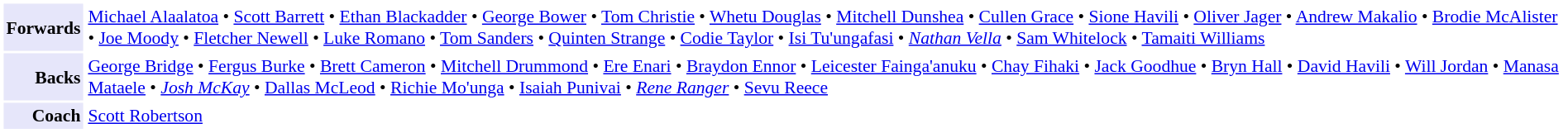<table cellpadding="2" style="border: 1px solid white; font-size:90%;">
<tr>
<td style="text-align:right;" bgcolor="lavender"><strong>Forwards</strong></td>
<td style="text-align:left;"><a href='#'>Michael Alaalatoa</a> • <a href='#'>Scott Barrett</a> • <a href='#'>Ethan Blackadder</a> • <a href='#'>George Bower</a> • <a href='#'>Tom Christie</a> • <a href='#'>Whetu Douglas</a> • <a href='#'>Mitchell Dunshea</a> • <a href='#'>Cullen Grace</a> • <a href='#'>Sione Havili</a> • <a href='#'>Oliver Jager</a> • <a href='#'>Andrew Makalio</a> • <a href='#'>Brodie McAlister</a> • <a href='#'>Joe Moody</a> • <a href='#'>Fletcher Newell</a> • <a href='#'>Luke Romano</a> • <a href='#'>Tom Sanders</a> • <a href='#'>Quinten Strange</a> • <a href='#'>Codie Taylor</a> • <a href='#'>Isi Tu'ungafasi</a> • <em><a href='#'>Nathan Vella</a></em> • <a href='#'>Sam Whitelock</a> • <a href='#'>Tamaiti Williams</a></td>
</tr>
<tr>
<td style="text-align:right;" bgcolor="lavender"><strong>Backs</strong></td>
<td style="text-align:left;"><a href='#'>George Bridge</a> • <a href='#'>Fergus Burke</a> • <a href='#'>Brett Cameron</a> • <a href='#'>Mitchell Drummond</a> • <a href='#'>Ere Enari</a> • <a href='#'>Braydon Ennor</a> • <a href='#'>Leicester Fainga'anuku</a> • <a href='#'>Chay Fihaki</a> • <a href='#'>Jack Goodhue</a> • <a href='#'>Bryn Hall</a> • <a href='#'>David Havili</a> • <a href='#'>Will Jordan</a> • <a href='#'>Manasa Mataele</a> • <em><a href='#'>Josh McKay</a></em> • <a href='#'>Dallas McLeod</a> • <a href='#'>Richie Mo'unga</a> • <a href='#'>Isaiah Punivai</a> • <em><a href='#'>Rene Ranger</a></em> • <a href='#'>Sevu Reece</a></td>
</tr>
<tr>
<td style="text-align:right;" bgcolor="lavender"><strong>Coach</strong></td>
<td style="text-align:left;"><a href='#'>Scott Robertson</a></td>
</tr>
</table>
